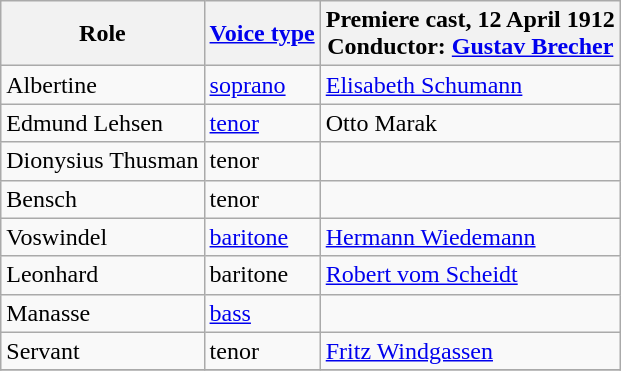<table class="wikitable">
<tr>
<th>Role</th>
<th><a href='#'>Voice type</a></th>
<th>Premiere cast, 12 April 1912<br>Conductor: <a href='#'>Gustav Brecher</a></th>
</tr>
<tr>
<td>Albertine</td>
<td><a href='#'>soprano</a></td>
<td><a href='#'>Elisabeth Schumann</a></td>
</tr>
<tr>
<td>Edmund Lehsen</td>
<td><a href='#'>tenor</a></td>
<td>Otto Marak</td>
</tr>
<tr>
<td>Dionysius Thusman</td>
<td>tenor</td>
<td></td>
</tr>
<tr>
<td>Bensch</td>
<td>tenor</td>
<td></td>
</tr>
<tr>
<td>Voswindel</td>
<td><a href='#'>baritone</a></td>
<td><a href='#'>Hermann Wiedemann</a></td>
</tr>
<tr>
<td>Leonhard</td>
<td>baritone</td>
<td><a href='#'>Robert vom Scheidt</a></td>
</tr>
<tr>
<td>Manasse</td>
<td><a href='#'>bass</a></td>
<td></td>
</tr>
<tr>
<td>Servant</td>
<td>tenor</td>
<td><a href='#'>Fritz Windgassen</a></td>
</tr>
<tr>
</tr>
</table>
